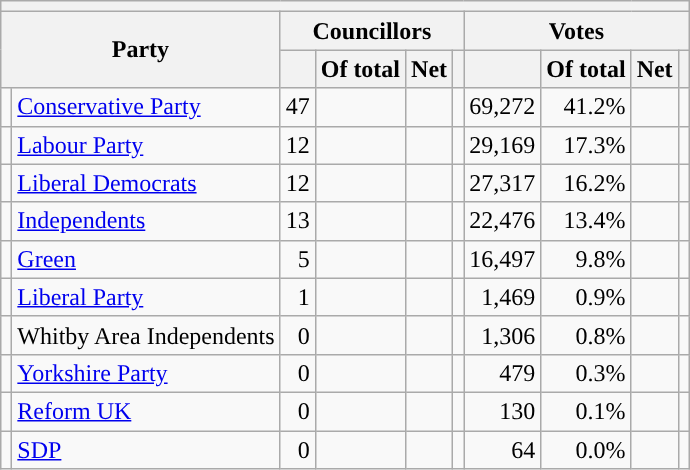<table class="wikitable sortable" style="text-align:center;">
<tr>
<th colspan="10"></th>
</tr>
<tr>
<th colspan="2" rowspan="2">Party</th>
<th colspan="4">Councillors</th>
<th colspan="4">Votes</th>
</tr>
<tr>
<th></th>
<th>Of total</th>
<th>Net</th>
<th class="unsortable"></th>
<th></th>
<th>Of total</th>
<th>Net</th>
<th class="unsortable"></th>
</tr>
<tr>
<td style="background:"></td>
<td style="text-align:left;"><a href='#'>Conservative Party</a></td>
<td style="text-align:right;">47</td>
<td style="text-align:right;"></td>
<td style="text-align:right;"></td>
<td data-sort-value=""></td>
<td style="text-align:right;">69,272</td>
<td style="text-align:right;">41.2%</td>
<td style="text-align:right;"></td>
<td></td>
</tr>
<tr>
<td style="background:"></td>
<td style="text-align:left;"><a href='#'>Labour Party</a></td>
<td style="text-align:right;">12</td>
<td style="text-align:right;"></td>
<td style="text-align:right;"></td>
<td data-sort-value=""></td>
<td style="text-align:right;">29,169</td>
<td style="text-align:right;">17.3%</td>
<td style="text-align:right;"></td>
<td></td>
</tr>
<tr>
<td style="background:"></td>
<td style="text-align:left;"><a href='#'>Liberal Democrats</a></td>
<td style="text-align:right;">12</td>
<td style="text-align:right;"></td>
<td style="text-align:right;"></td>
<td data-sort-value=""></td>
<td style="text-align:right;">27,317</td>
<td style="text-align:right;">16.2%</td>
<td style="text-align:right;"></td>
<td></td>
</tr>
<tr>
<td style="background:"></td>
<td style="text-align:left;"><a href='#'>Independents</a></td>
<td style="text-align:right;">13</td>
<td style="text-align:right;"></td>
<td style="text-align:right;"></td>
<td data-sort-value=""></td>
<td style="text-align:right;">22,476</td>
<td style="text-align:right;">13.4%</td>
<td style="text-align:right;"></td>
<td></td>
</tr>
<tr>
<td style="background:"></td>
<td style="text-align:left;"><a href='#'>Green</a></td>
<td style="text-align:right;">5</td>
<td style="text-align:right;"></td>
<td style="text-align:right;"></td>
<td data-sort-value=""></td>
<td style="text-align:right;">16,497</td>
<td style="text-align:right;">9.8%</td>
<td style="text-align:right;"></td>
<td></td>
</tr>
<tr>
<td style="background:"></td>
<td style="text-align:left;"><a href='#'>Liberal Party</a></td>
<td style="text-align:right;">1</td>
<td style="text-align:right;"></td>
<td style="text-align:right;"></td>
<td data-sort-value=""></td>
<td style="text-align:right;">1,469</td>
<td style="text-align:right;">0.9%</td>
<td style="text-align:right;"></td>
<td></td>
</tr>
<tr>
<td style="background:"></td>
<td style="text-align:left;">Whitby Area Independents</td>
<td style="text-align:right;">0</td>
<td style="text-align:right;"></td>
<td style="text-align:right;"></td>
<td data-sort-value=""></td>
<td style="text-align:right;">1,306</td>
<td style="text-align:right;">0.8%</td>
<td style="text-align:right;"></td>
<td></td>
</tr>
<tr>
<td style="background:"></td>
<td style="text-align:left;"><a href='#'>Yorkshire Party</a></td>
<td style="text-align:right;">0</td>
<td style="text-align:right;"></td>
<td style="text-align:right;"></td>
<td data-sort-value=""></td>
<td style="text-align:right;">479</td>
<td style="text-align:right;">0.3%</td>
<td style="text-align:right;"></td>
<td></td>
</tr>
<tr>
<td style="background:"></td>
<td style="text-align:left;"><a href='#'>Reform UK</a></td>
<td style="text-align:right;">0</td>
<td style="text-align:right;"></td>
<td style="text-align:right;"></td>
<td data-sort-value=""></td>
<td style="text-align:right;">130</td>
<td style="text-align:right;">0.1%</td>
<td style="text-align:right;"></td>
<td></td>
</tr>
<tr>
<td style="background:"></td>
<td style="text-align:left;"><a href='#'>SDP</a></td>
<td style="text-align:right;">0</td>
<td style="text-align:right;"></td>
<td style="text-align:right;"></td>
<td data-sort-value=""></td>
<td style="text-align:right;">64</td>
<td style="text-align:right;">0.0%</td>
<td style="text-align:right;"></td>
<td></td>
</tr>
</table>
